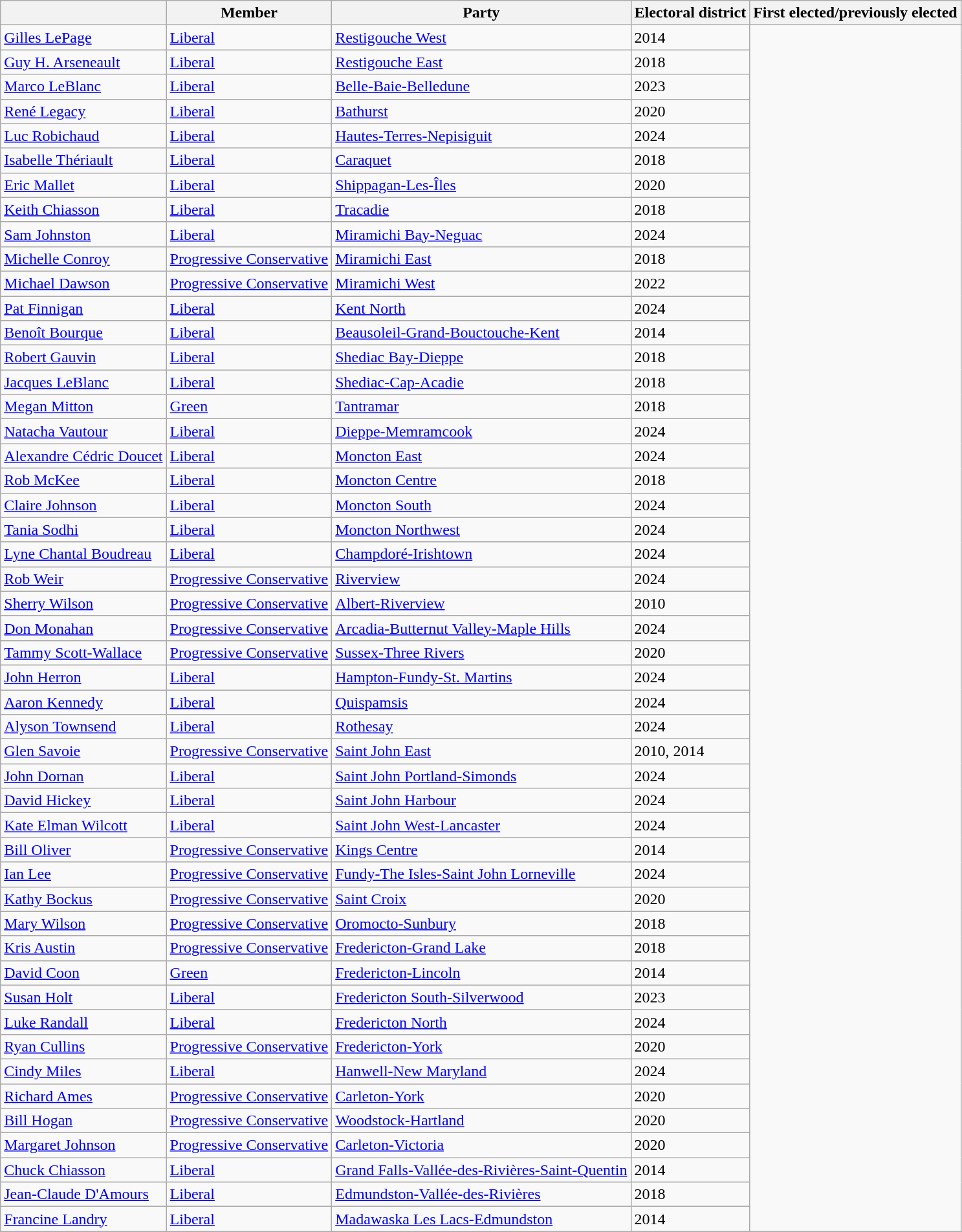<table class="wikitable sortable">
<tr>
<th></th>
<th>Member</th>
<th>Party</th>
<th>Electoral district</th>
<th>First elected/previously elected</th>
</tr>
<tr>
<td><a href='#'>Gilles LePage</a></td>
<td><a href='#'>Liberal</a></td>
<td><a href='#'>Restigouche West</a></td>
<td>2014</td>
</tr>
<tr>
<td><a href='#'>Guy H. Arseneault</a></td>
<td><a href='#'>Liberal</a></td>
<td><a href='#'>Restigouche East</a></td>
<td>2018</td>
</tr>
<tr>
<td><a href='#'>Marco LeBlanc</a></td>
<td><a href='#'>Liberal</a></td>
<td><a href='#'>Belle-Baie-Belledune</a></td>
<td>2023</td>
</tr>
<tr>
<td><a href='#'>René Legacy</a></td>
<td><a href='#'>Liberal</a></td>
<td><a href='#'>Bathurst</a></td>
<td>2020</td>
</tr>
<tr>
<td><a href='#'>Luc Robichaud</a></td>
<td><a href='#'>Liberal</a></td>
<td><a href='#'>Hautes-Terres-Nepisiguit</a></td>
<td>2024</td>
</tr>
<tr>
<td><a href='#'>Isabelle Thériault</a></td>
<td><a href='#'>Liberal</a></td>
<td><a href='#'>Caraquet</a></td>
<td>2018</td>
</tr>
<tr>
<td><a href='#'>Eric Mallet</a></td>
<td><a href='#'>Liberal</a></td>
<td><a href='#'>Shippagan-Les-Îles</a></td>
<td>2020</td>
</tr>
<tr>
<td><a href='#'>Keith Chiasson</a></td>
<td><a href='#'>Liberal</a></td>
<td><a href='#'>Tracadie</a></td>
<td>2018</td>
</tr>
<tr>
<td><a href='#'>Sam Johnston</a></td>
<td><a href='#'>Liberal</a></td>
<td><a href='#'>Miramichi Bay-Neguac</a></td>
<td>2024</td>
</tr>
<tr>
<td><a href='#'>Michelle Conroy</a></td>
<td><a href='#'>Progressive Conservative</a></td>
<td><a href='#'>Miramichi East</a></td>
<td>2018</td>
</tr>
<tr>
<td><a href='#'>Michael Dawson</a></td>
<td><a href='#'>Progressive Conservative</a></td>
<td><a href='#'>Miramichi West</a></td>
<td>2022</td>
</tr>
<tr>
<td><a href='#'>Pat Finnigan</a></td>
<td><a href='#'>Liberal</a></td>
<td><a href='#'>Kent North</a></td>
<td>2024</td>
</tr>
<tr>
<td><a href='#'>Benoît Bourque</a></td>
<td><a href='#'>Liberal</a></td>
<td><a href='#'>Beausoleil-Grand-Bouctouche-Kent</a></td>
<td>2014</td>
</tr>
<tr>
<td><a href='#'>Robert Gauvin</a></td>
<td><a href='#'>Liberal</a></td>
<td><a href='#'>Shediac Bay-Dieppe</a></td>
<td>2018</td>
</tr>
<tr>
<td><a href='#'>Jacques LeBlanc</a></td>
<td><a href='#'>Liberal</a></td>
<td><a href='#'>Shediac-Cap-Acadie</a></td>
<td>2018</td>
</tr>
<tr>
<td><a href='#'>Megan Mitton</a></td>
<td><a href='#'>Green</a></td>
<td><a href='#'>Tantramar</a></td>
<td>2018</td>
</tr>
<tr>
<td><a href='#'>Natacha Vautour</a></td>
<td><a href='#'>Liberal</a></td>
<td><a href='#'>Dieppe-Memramcook</a></td>
<td>2024</td>
</tr>
<tr>
<td><a href='#'>Alexandre Cédric Doucet</a></td>
<td><a href='#'>Liberal</a></td>
<td><a href='#'>Moncton East</a></td>
<td>2024</td>
</tr>
<tr>
<td><a href='#'>Rob McKee</a></td>
<td><a href='#'>Liberal</a></td>
<td><a href='#'>Moncton Centre</a></td>
<td>2018</td>
</tr>
<tr>
<td><a href='#'>Claire Johnson</a></td>
<td><a href='#'>Liberal</a></td>
<td><a href='#'>Moncton South</a></td>
<td>2024</td>
</tr>
<tr>
<td><a href='#'>Tania Sodhi</a></td>
<td><a href='#'>Liberal</a></td>
<td><a href='#'>Moncton Northwest</a></td>
<td>2024</td>
</tr>
<tr>
<td><a href='#'>Lyne Chantal Boudreau</a></td>
<td><a href='#'>Liberal</a></td>
<td><a href='#'>Champdoré-Irishtown</a></td>
<td>2024</td>
</tr>
<tr>
<td><a href='#'>Rob Weir</a></td>
<td><a href='#'>Progressive Conservative</a></td>
<td><a href='#'>Riverview</a></td>
<td>2024</td>
</tr>
<tr>
<td><a href='#'>Sherry Wilson</a></td>
<td><a href='#'>Progressive Conservative</a></td>
<td><a href='#'>Albert-Riverview</a></td>
<td>2010</td>
</tr>
<tr>
<td><a href='#'>Don Monahan</a></td>
<td><a href='#'>Progressive Conservative</a></td>
<td><a href='#'>Arcadia-Butternut Valley-Maple Hills</a></td>
<td>2024</td>
</tr>
<tr>
<td><a href='#'>Tammy Scott-Wallace</a></td>
<td><a href='#'>Progressive Conservative</a></td>
<td><a href='#'>Sussex-Three Rivers</a></td>
<td>2020</td>
</tr>
<tr>
<td><a href='#'>John Herron</a></td>
<td><a href='#'>Liberal</a></td>
<td><a href='#'>Hampton-Fundy-St. Martins</a></td>
<td>2024</td>
</tr>
<tr>
<td><a href='#'>Aaron Kennedy</a></td>
<td><a href='#'>Liberal</a></td>
<td><a href='#'>Quispamsis</a></td>
<td>2024</td>
</tr>
<tr>
<td><a href='#'>Alyson Townsend</a></td>
<td><a href='#'>Liberal</a></td>
<td><a href='#'>Rothesay</a></td>
<td>2024</td>
</tr>
<tr>
<td><a href='#'>Glen Savoie</a></td>
<td><a href='#'>Progressive Conservative</a></td>
<td><a href='#'>Saint John East</a></td>
<td>2010, 2014</td>
</tr>
<tr>
<td><a href='#'>John Dornan</a></td>
<td><a href='#'>Liberal</a></td>
<td><a href='#'>Saint John Portland-Simonds</a></td>
<td>2024</td>
</tr>
<tr>
<td><a href='#'>David Hickey</a></td>
<td><a href='#'>Liberal</a></td>
<td><a href='#'>Saint John Harbour</a></td>
<td>2024</td>
</tr>
<tr>
<td><a href='#'>Kate Elman Wilcott</a></td>
<td><a href='#'>Liberal</a></td>
<td><a href='#'>Saint John West-Lancaster</a></td>
<td>2024</td>
</tr>
<tr>
<td><a href='#'>Bill Oliver</a></td>
<td><a href='#'>Progressive Conservative</a></td>
<td><a href='#'>Kings Centre</a></td>
<td>2014</td>
</tr>
<tr>
<td><a href='#'>Ian Lee</a></td>
<td><a href='#'>Progressive Conservative</a></td>
<td><a href='#'>Fundy-The Isles-Saint John Lorneville</a></td>
<td>2024</td>
</tr>
<tr>
<td><a href='#'>Kathy Bockus</a></td>
<td><a href='#'>Progressive Conservative</a></td>
<td><a href='#'>Saint Croix</a></td>
<td>2020</td>
</tr>
<tr>
<td><a href='#'>Mary Wilson</a></td>
<td><a href='#'>Progressive Conservative</a></td>
<td><a href='#'>Oromocto-Sunbury</a></td>
<td>2018</td>
</tr>
<tr>
<td><a href='#'>Kris Austin</a></td>
<td><a href='#'>Progressive Conservative</a></td>
<td><a href='#'>Fredericton-Grand Lake</a></td>
<td>2018</td>
</tr>
<tr>
<td><a href='#'>David Coon</a></td>
<td><a href='#'>Green</a></td>
<td><a href='#'>Fredericton-Lincoln</a></td>
<td>2014</td>
</tr>
<tr>
<td><a href='#'>Susan Holt</a></td>
<td><a href='#'>Liberal</a></td>
<td><a href='#'>Fredericton South-Silverwood</a></td>
<td>2023</td>
</tr>
<tr>
<td><a href='#'>Luke Randall</a></td>
<td><a href='#'>Liberal</a></td>
<td><a href='#'>Fredericton North</a></td>
<td>2024</td>
</tr>
<tr>
<td><a href='#'>Ryan Cullins</a></td>
<td><a href='#'>Progressive Conservative</a></td>
<td><a href='#'>Fredericton-York</a></td>
<td>2020</td>
</tr>
<tr>
<td><a href='#'>Cindy Miles</a></td>
<td><a href='#'>Liberal</a></td>
<td><a href='#'>Hanwell-New Maryland</a></td>
<td>2024</td>
</tr>
<tr>
<td><a href='#'>Richard Ames</a></td>
<td><a href='#'>Progressive Conservative</a></td>
<td><a href='#'>Carleton-York</a></td>
<td>2020</td>
</tr>
<tr>
<td><a href='#'>Bill Hogan</a></td>
<td><a href='#'>Progressive Conservative</a></td>
<td><a href='#'>Woodstock-Hartland</a></td>
<td>2020</td>
</tr>
<tr>
<td><a href='#'>Margaret Johnson</a></td>
<td><a href='#'>Progressive Conservative</a></td>
<td><a href='#'>Carleton-Victoria</a></td>
<td>2020</td>
</tr>
<tr>
<td><a href='#'>Chuck Chiasson</a></td>
<td><a href='#'>Liberal</a></td>
<td><a href='#'>Grand Falls-Vallée-des-Rivières-Saint-Quentin</a></td>
<td>2014</td>
</tr>
<tr>
<td><a href='#'>Jean-Claude D'Amours</a></td>
<td><a href='#'>Liberal</a></td>
<td><a href='#'>Edmundston-Vallée-des-Rivières</a></td>
<td>2018</td>
</tr>
<tr>
<td><a href='#'>Francine Landry</a></td>
<td><a href='#'>Liberal</a></td>
<td><a href='#'>Madawaska Les Lacs-Edmundston</a></td>
<td>2014</td>
</tr>
</table>
